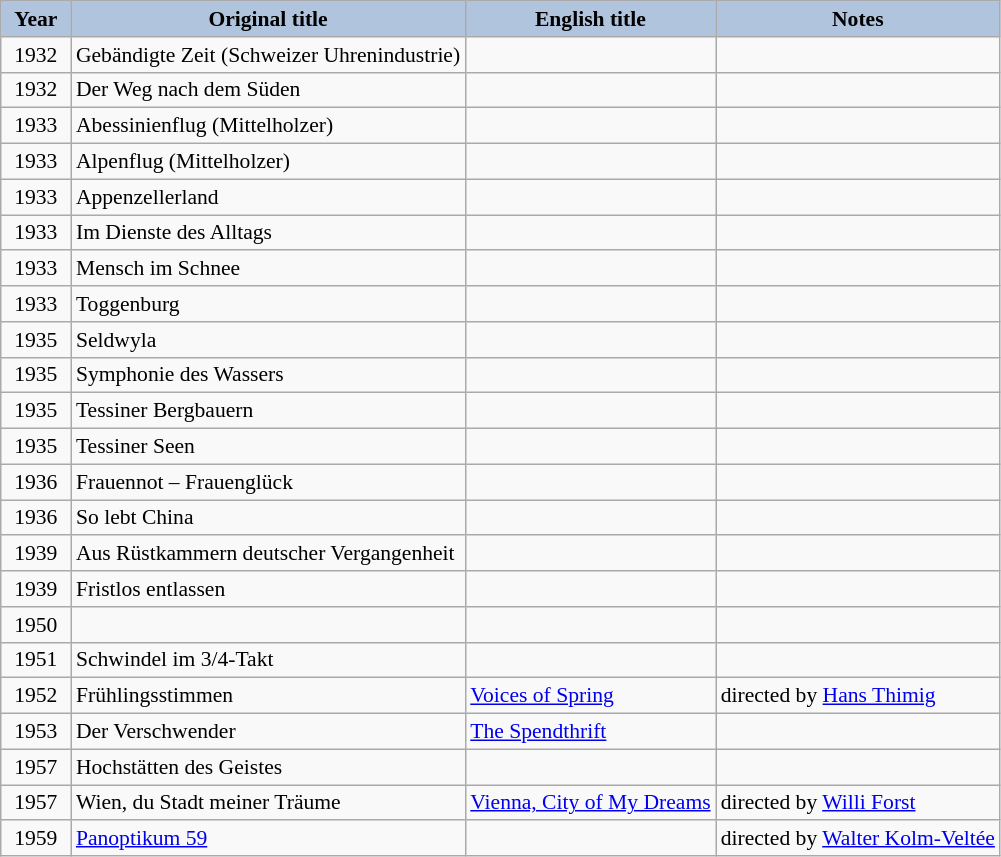<table class="wikitable" style="font-size:90%;">
<tr>
<th style="background:#B0C4DE;" width="40">Year</th>
<th style="background:#B0C4DE;">Original title</th>
<th style="background:#B0C4DE;">English title</th>
<th style="background:#B0C4DE;">Notes</th>
</tr>
<tr>
<td align="center">1932</td>
<td>Gebändigte Zeit (Schweizer Uhrenindustrie)</td>
<td></td>
<td></td>
</tr>
<tr>
<td align="center">1932</td>
<td>Der Weg nach dem Süden</td>
<td></td>
<td></td>
</tr>
<tr>
<td align="center">1933</td>
<td>Abessinienflug (Mittelholzer)</td>
<td></td>
<td></td>
</tr>
<tr>
<td align="center">1933</td>
<td>Alpenflug (Mittelholzer)</td>
<td></td>
<td></td>
</tr>
<tr>
<td align="center">1933</td>
<td>Appenzellerland</td>
<td></td>
<td></td>
</tr>
<tr>
<td align="center">1933</td>
<td>Im Dienste des Alltags</td>
<td></td>
<td></td>
</tr>
<tr>
<td align="center">1933</td>
<td>Mensch im Schnee</td>
<td></td>
<td></td>
</tr>
<tr>
<td align="center">1933</td>
<td>Toggenburg</td>
<td></td>
<td></td>
</tr>
<tr>
<td align="center">1935</td>
<td>Seldwyla</td>
<td></td>
<td></td>
</tr>
<tr>
<td align="center">1935</td>
<td>Symphonie des Wassers</td>
<td></td>
<td></td>
</tr>
<tr>
<td align="center">1935</td>
<td>Tessiner Bergbauern</td>
<td></td>
<td></td>
</tr>
<tr>
<td align="center">1935</td>
<td>Tessiner Seen</td>
<td></td>
<td></td>
</tr>
<tr>
<td align="center">1936</td>
<td>Frauennot – Frauenglück</td>
<td></td>
<td></td>
</tr>
<tr>
<td align="center">1936</td>
<td>So lebt China</td>
<td></td>
<td></td>
</tr>
<tr>
<td align="center">1939</td>
<td>Aus Rüstkammern deutscher Vergangenheit</td>
<td></td>
<td></td>
</tr>
<tr>
<td align="center">1939</td>
<td>Fristlos entlassen</td>
<td></td>
<td></td>
</tr>
<tr>
<td align="center">1950</td>
<td></td>
<td></td>
<td></td>
</tr>
<tr>
<td align="center">1951</td>
<td>Schwindel im 3/4-Takt</td>
<td></td>
<td></td>
</tr>
<tr>
<td align="center">1952</td>
<td>Frühlingsstimmen</td>
<td><a href='#'>Voices of Spring</a></td>
<td>directed by <a href='#'>Hans Thimig</a></td>
</tr>
<tr>
<td align="center">1953</td>
<td>Der Verschwender</td>
<td><a href='#'>The Spendthrift</a></td>
<td></td>
</tr>
<tr>
<td align="center">1957</td>
<td>Hochstätten des Geistes</td>
<td></td>
<td></td>
</tr>
<tr>
<td align="center">1957</td>
<td>Wien, du Stadt meiner Träume</td>
<td><a href='#'>Vienna, City of My Dreams</a></td>
<td>directed by <a href='#'>Willi Forst</a></td>
</tr>
<tr>
<td align="center">1959</td>
<td><a href='#'>Panoptikum 59</a></td>
<td></td>
<td>directed by <a href='#'>Walter Kolm-Veltée</a></td>
</tr>
</table>
